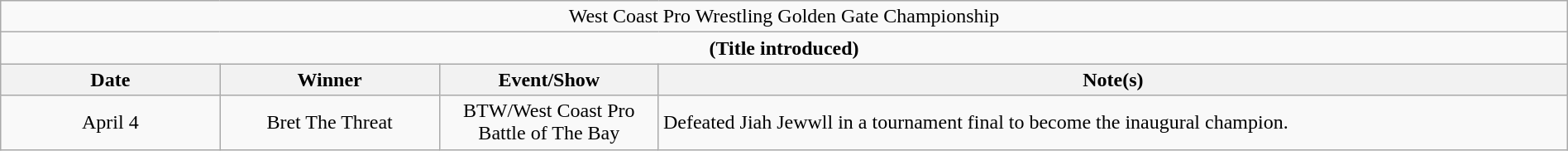<table class="wikitable" style="text-align:center; width:100%;">
<tr>
<td colspan="4" style="text-align: center;">West Coast Pro Wrestling Golden Gate Championship</td>
</tr>
<tr>
<td colspan="4" style="text-align: center;"><strong>(Title introduced)</strong></td>
</tr>
<tr>
<th width="14%">Date</th>
<th width="14%">Winner</th>
<th width="14%">Event/Show</th>
<th width="58%">Note(s)</th>
</tr>
<tr>
<td>April 4</td>
<td>Bret The Threat</td>
<td>BTW/West Coast Pro Battle of The Bay</td>
<td align=left>Defeated Jiah Jewwll in a tournament final to become the inaugural champion.</td>
</tr>
</table>
